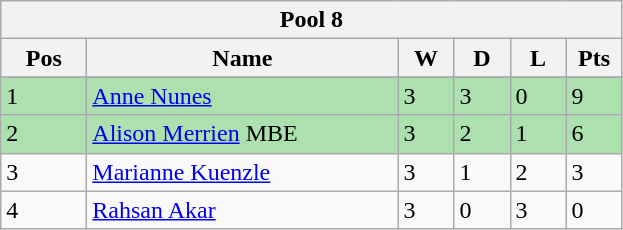<table class="wikitable">
<tr>
<th colspan="6">Pool 8</th>
</tr>
<tr>
<th width=50>Pos</th>
<th width=200>Name</th>
<th width=30>W</th>
<th width=30>D</th>
<th width=30>L</th>
<th width=30>Pts</th>
</tr>
<tr>
</tr>
<tr style="background:#ACE1AF;">
<td>1</td>
<td> <a href='#'>Anne Nunes</a></td>
<td>3</td>
<td>3</td>
<td>0</td>
<td>9</td>
</tr>
<tr style="background:#ACE1AF;">
<td>2</td>
<td> <a href='#'>Alison Merrien</a> MBE</td>
<td>3</td>
<td>2</td>
<td>1</td>
<td>6</td>
</tr>
<tr>
<td>3</td>
<td> <a href='#'>Marianne Kuenzle</a></td>
<td>3</td>
<td>1</td>
<td>2</td>
<td>3</td>
</tr>
<tr>
<td>4</td>
<td> <a href='#'>Rahsan Akar</a></td>
<td>3</td>
<td>0</td>
<td>3</td>
<td>0</td>
</tr>
</table>
